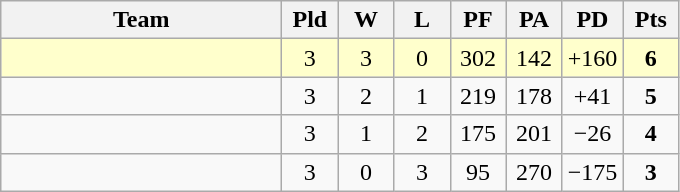<table class=wikitable style="text-align:center">
<tr>
<th width=180>Team</th>
<th width=30>Pld</th>
<th width=30>W</th>
<th width=30>L</th>
<th width=30>PF</th>
<th width=30>PA</th>
<th width=30>PD</th>
<th width=30>Pts</th>
</tr>
<tr bgcolor="#ffffcc">
<td align="left"></td>
<td>3</td>
<td>3</td>
<td>0</td>
<td>302</td>
<td>142</td>
<td>+160</td>
<td><strong>6</strong></td>
</tr>
<tr>
<td align="left"></td>
<td>3</td>
<td>2</td>
<td>1</td>
<td>219</td>
<td>178</td>
<td>+41</td>
<td><strong>5</strong></td>
</tr>
<tr>
<td align="left"></td>
<td>3</td>
<td>1</td>
<td>2</td>
<td>175</td>
<td>201</td>
<td>−26</td>
<td><strong>4</strong></td>
</tr>
<tr>
<td align="left"></td>
<td>3</td>
<td>0</td>
<td>3</td>
<td>95</td>
<td>270</td>
<td>−175</td>
<td><strong>3</strong></td>
</tr>
</table>
